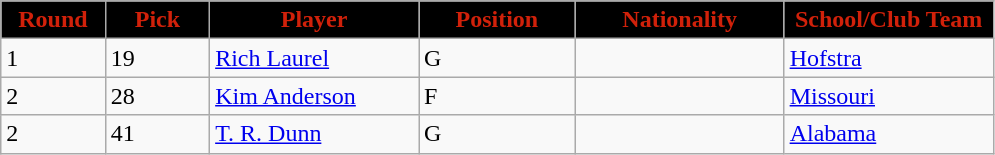<table class="wikitable sortable sortable">
<tr>
<th style="background:#000000; color:#D1210A"  width="10%">Round</th>
<th style="background:#000000; color:#D1210A"  width="10%">Pick</th>
<th style="background:#000000; color:#D1210A"  width="20%">Player</th>
<th style="background:#000000; color:#D1210A"  width="15%">Position</th>
<th style="background:#000000; color:#D1210A"  width="20%">Nationality</th>
<th style="background:#000000; color:#D1210A"  width="20%">School/Club Team</th>
</tr>
<tr>
<td>1</td>
<td>19</td>
<td><a href='#'>Rich Laurel</a></td>
<td>G</td>
<td></td>
<td><a href='#'>Hofstra</a></td>
</tr>
<tr>
<td>2</td>
<td>28</td>
<td><a href='#'>Kim Anderson</a></td>
<td>F</td>
<td></td>
<td><a href='#'>Missouri</a></td>
</tr>
<tr>
<td>2</td>
<td>41</td>
<td><a href='#'>T. R. Dunn</a></td>
<td>G</td>
<td></td>
<td><a href='#'>Alabama</a></td>
</tr>
</table>
